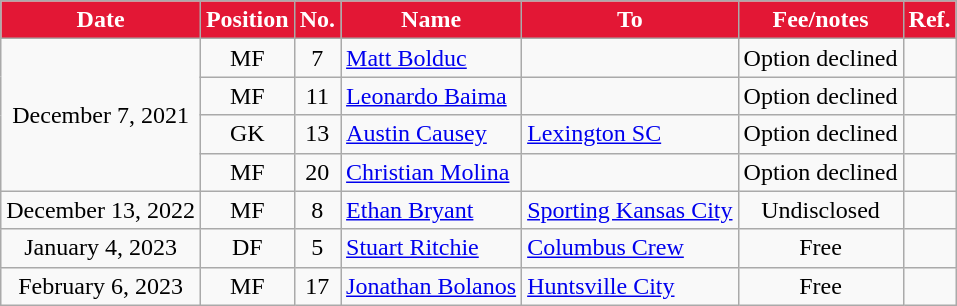<table class="wikitable" style="text-align:center">
<tr>
<th style="background:#E31735; color:#FFFFFF;">Date</th>
<th style="background:#E31735; color:#FFFFFF;">Position</th>
<th style="background:#E31735; color:#FFFFFF;">No.</th>
<th style="background:#E31735; color:#FFFFFF;">Name</th>
<th style="background:#E31735; color:#FFFFFF;">To</th>
<th style="background:#E31735; color:#FFFFFF;">Fee/notes</th>
<th style="background:#E31735; color:#FFFFFF;">Ref.</th>
</tr>
<tr>
<td rowspan="4">December 7, 2021</td>
<td>MF</td>
<td>7</td>
<td align="left"> <a href='#'>Matt Bolduc</a></td>
<td align="left"></td>
<td>Option declined</td>
<td></td>
</tr>
<tr>
<td>MF</td>
<td>11</td>
<td align="left"> <a href='#'>Leonardo Baima</a></td>
<td align="left"></td>
<td>Option declined</td>
<td></td>
</tr>
<tr>
<td>GK</td>
<td>13</td>
<td align="left"> <a href='#'>Austin Causey</a></td>
<td align="left"> <a href='#'>Lexington SC</a></td>
<td>Option declined</td>
<td></td>
</tr>
<tr>
<td>MF</td>
<td>20</td>
<td align="left"> <a href='#'>Christian Molina</a></td>
<td align="left"></td>
<td>Option declined</td>
<td></td>
</tr>
<tr>
<td>December 13, 2022</td>
<td>MF</td>
<td>8</td>
<td align="left"> <a href='#'>Ethan Bryant</a></td>
<td align="left"> <a href='#'>Sporting Kansas City</a></td>
<td>Undisclosed</td>
<td></td>
</tr>
<tr>
<td>January 4, 2023</td>
<td>DF</td>
<td>5</td>
<td align="left"> <a href='#'>Stuart Ritchie</a></td>
<td align="left"> <a href='#'>Columbus Crew</a></td>
<td>Free</td>
<td></td>
</tr>
<tr>
<td>February 6, 2023</td>
<td>MF</td>
<td>17</td>
<td align="left"> <a href='#'>Jonathan Bolanos</a></td>
<td align="left"> <a href='#'>Huntsville City</a></td>
<td>Free</td>
<td></td>
</tr>
</table>
